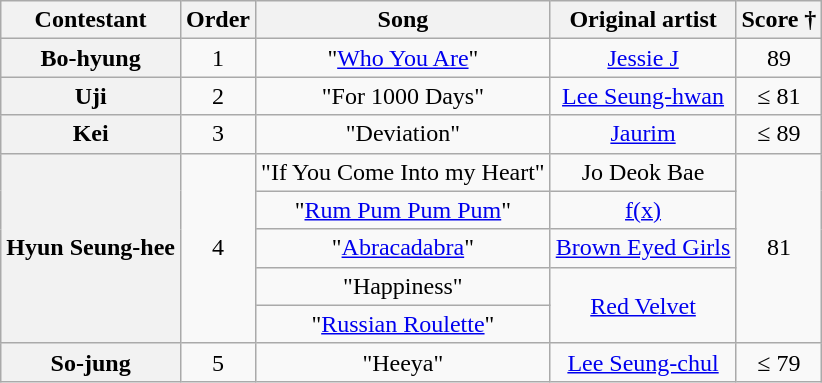<table class="wikitable plainrowheaders" style="text-align:center">
<tr>
<th scope="col">Contestant</th>
<th scope="col">Order</th>
<th scope="col">Song</th>
<th scope="col">Original artist</th>
<th scope="col">Score †</th>
</tr>
<tr>
<th scope="row">Bo-hyung</th>
<td>1</td>
<td>"<a href='#'>Who You Are</a>"</td>
<td><a href='#'>Jessie J</a></td>
<td>89</td>
</tr>
<tr>
<th scope="row">Uji</th>
<td>2</td>
<td>"For 1000 Days"</td>
<td><a href='#'>Lee Seung-hwan</a></td>
<td>≤ 81</td>
</tr>
<tr>
<th scope="row">Kei</th>
<td>3</td>
<td>"Deviation"</td>
<td><a href='#'>Jaurim</a></td>
<td>≤ 89</td>
</tr>
<tr>
<th scope="row" rowspan="5">Hyun Seung-hee</th>
<td rowspan="5">4</td>
<td>"If You Come Into my Heart"</td>
<td>Jo Deok Bae</td>
<td rowspan="5">81</td>
</tr>
<tr>
<td>"<a href='#'>Rum Pum Pum Pum</a>"</td>
<td><a href='#'>f(x)</a></td>
</tr>
<tr>
<td>"<a href='#'>Abracadabra</a>"</td>
<td><a href='#'>Brown Eyed Girls</a></td>
</tr>
<tr>
<td>"Happiness"</td>
<td rowspan="2"><a href='#'>Red Velvet</a></td>
</tr>
<tr>
<td>"<a href='#'>Russian Roulette</a>"</td>
</tr>
<tr>
<th scope="row">So-jung</th>
<td>5</td>
<td>"Heeya"</td>
<td><a href='#'>Lee Seung-chul</a></td>
<td>≤ 79</td>
</tr>
</table>
